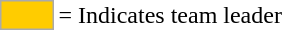<table>
<tr>
<td style="background:#fc0; border:1px solid #aaa; width:2em;"></td>
<td>= Indicates team leader</td>
</tr>
</table>
